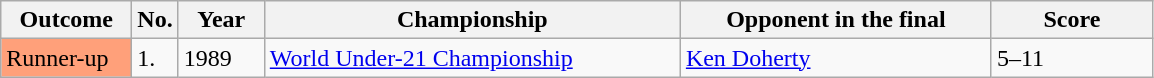<table class="sortable wikitable">
<tr>
<th width="80">Outcome</th>
<th width="20">No.</th>
<th width="50">Year</th>
<th style="width:270px;">Championship</th>
<th style="width:200px;">Opponent in the final</th>
<th style="width:100px;">Score</th>
</tr>
<tr>
<td style="background:#ffa07a">Runner-up</td>
<td>1.</td>
<td>1989</td>
<td><a href='#'>World Under-21 Championship</a></td>
<td> <a href='#'>Ken Doherty</a></td>
<td>5–11</td>
</tr>
</table>
